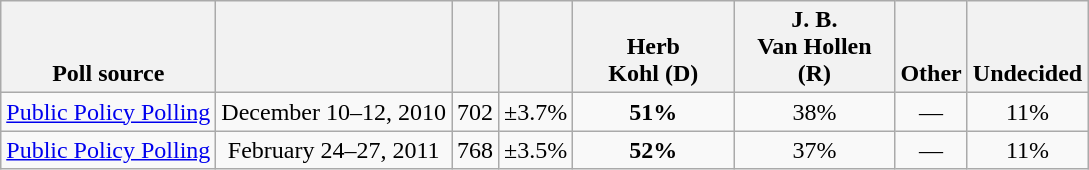<table class="wikitable" style="text-align:center">
<tr style="vertical-align:bottom">
<th>Poll source</th>
<th></th>
<th></th>
<th></th>
<th style="width:100px;">Herb<br>Kohl (D)</th>
<th style="width:100px;">J. B.<br>Van Hollen (R)</th>
<th>Other</th>
<th>Undecided</th>
</tr>
<tr>
<td style="text-align:left"><a href='#'>Public Policy Polling</a></td>
<td>December 10–12, 2010</td>
<td>702</td>
<td>±3.7%</td>
<td><strong>51%</strong></td>
<td>38%</td>
<td>—</td>
<td>11%</td>
</tr>
<tr>
<td style="text-align:left"><a href='#'>Public Policy Polling</a></td>
<td>February 24–27, 2011</td>
<td>768</td>
<td>±3.5%</td>
<td><strong>52%</strong></td>
<td>37%</td>
<td>—</td>
<td>11%</td>
</tr>
</table>
